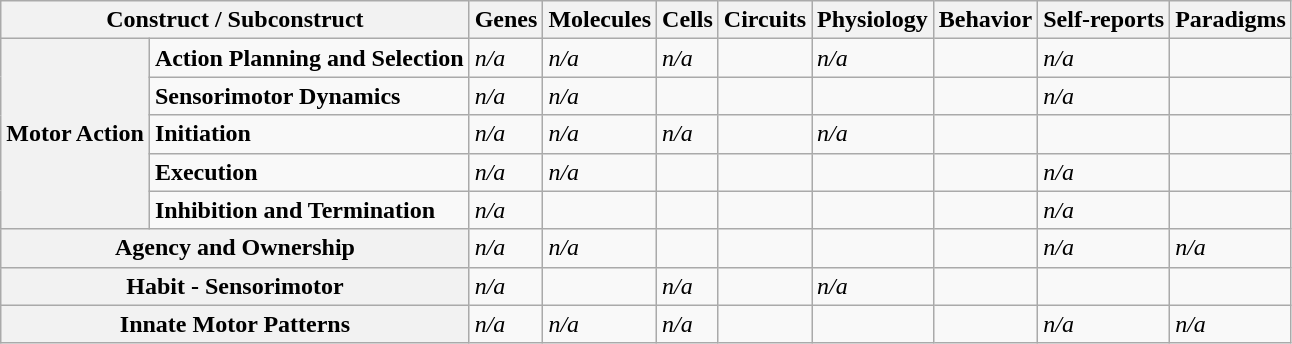<table class="wikitable">
<tr>
<th colspan="2">Construct / Subconstruct</th>
<th>Genes</th>
<th>Molecules</th>
<th>Cells</th>
<th>Circuits</th>
<th>Physiology</th>
<th>Behavior</th>
<th>Self-reports</th>
<th>Paradigms</th>
</tr>
<tr>
<th rowspan="5" style="text-align: left;">Motor Action</th>
<td><strong>Action Planning and Selection</strong></td>
<td><em>n/a</em></td>
<td><em>n/a</em></td>
<td><em>n/a</em></td>
<td></td>
<td><em>n/a</em></td>
<td></td>
<td><em>n/a</em></td>
<td></td>
</tr>
<tr>
<td><strong>Sensorimotor Dynamics</strong></td>
<td><em>n/a</em></td>
<td><em>n/a</em></td>
<td></td>
<td></td>
<td></td>
<td></td>
<td><em>n/a</em></td>
<td></td>
</tr>
<tr>
<td><strong>Initiation</strong></td>
<td><em>n/a</em></td>
<td><em>n/a</em></td>
<td><em>n/a</em></td>
<td></td>
<td><em>n/a</em></td>
<td></td>
<td></td>
<td></td>
</tr>
<tr>
<td><strong>Execution</strong></td>
<td><em>n/a</em></td>
<td><em>n/a</em></td>
<td></td>
<td></td>
<td></td>
<td></td>
<td><em>n/a</em></td>
<td></td>
</tr>
<tr>
<td><strong>Inhibition and Termination</strong></td>
<td><em>n/a</em></td>
<td></td>
<td></td>
<td></td>
<td></td>
<td></td>
<td><em>n/a</em></td>
<td></td>
</tr>
<tr>
<th colspan="2">Agency and Ownership</th>
<td><em>n/a</em></td>
<td><em>n/a</em></td>
<td></td>
<td></td>
<td></td>
<td></td>
<td><em>n/a</em></td>
<td><em>n/a</em></td>
</tr>
<tr>
<th colspan="2">Habit - Sensorimotor</th>
<td><em>n/a</em></td>
<td> </td>
<td><em>n/a</em></td>
<td></td>
<td><em>n/a</em></td>
<td></td>
<td></td>
<td></td>
</tr>
<tr>
<th colspan="2">Innate Motor Patterns</th>
<td><em>n/a</em></td>
<td><em>n/a</em></td>
<td><em>n/a</em></td>
<td></td>
<td></td>
<td></td>
<td><em>n/a</em></td>
<td><em>n/a</em></td>
</tr>
</table>
